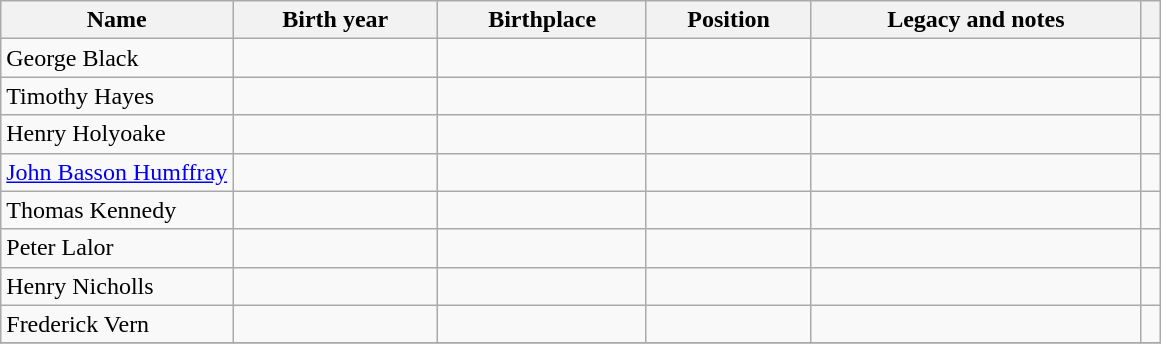<table class="wikitable sortable plainrowheaders">
<tr>
<th scope="col" width=20%>Name</th>
<th scope="col">Birth year</th>
<th scope="col">Birthplace</th>
<th scope="col">Position</th>
<th scope="col" class="unsortable">Legacy and notes</th>
<th scope="col" class="unsortable"></th>
</tr>
<tr>
<td>George Black</td>
<td></td>
<td></td>
<td></td>
<td></td>
<td></td>
</tr>
<tr>
<td>Timothy Hayes</td>
<td></td>
<td></td>
<td></td>
<td></td>
<td></td>
</tr>
<tr>
<td>Henry Holyoake</td>
<td></td>
<td></td>
<td></td>
<td></td>
<td></td>
</tr>
<tr>
<td><a href='#'>John Basson Humffray</a></td>
<td></td>
<td></td>
<td></td>
<td></td>
<td></td>
</tr>
<tr>
<td>Thomas Kennedy</td>
<td></td>
<td></td>
<td></td>
<td></td>
<td></td>
</tr>
<tr>
<td>Peter Lalor</td>
<td></td>
<td></td>
<td></td>
<td></td>
<td></td>
</tr>
<tr>
<td>Henry Nicholls</td>
<td></td>
<td></td>
<td></td>
<td></td>
<td></td>
</tr>
<tr>
<td>Frederick Vern</td>
<td></td>
<td></td>
<td></td>
<td></td>
<td></td>
</tr>
<tr>
</tr>
</table>
